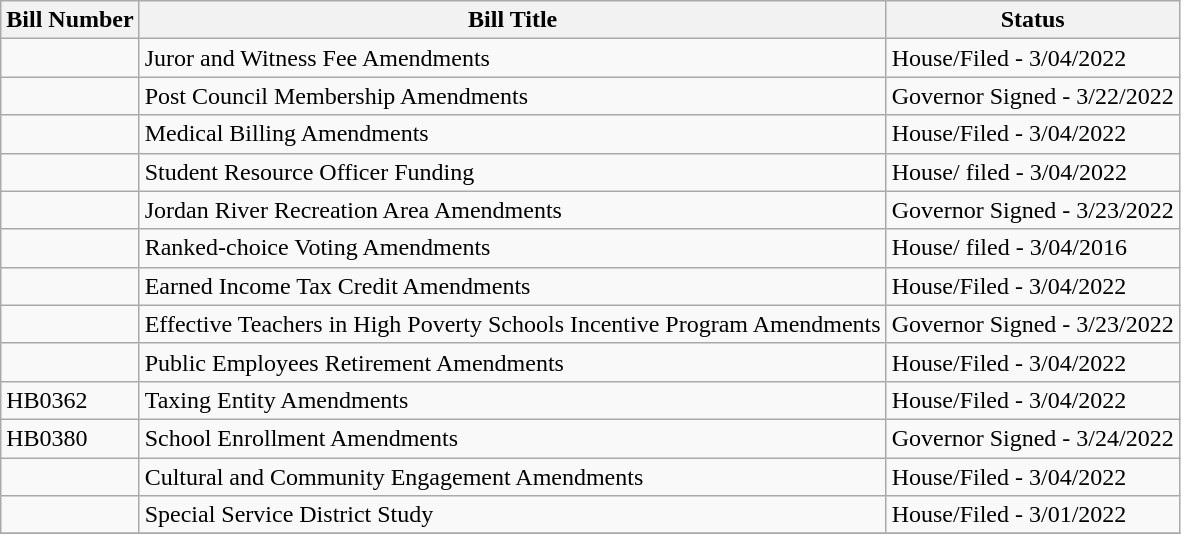<table class="wikitable">
<tr>
<th>Bill Number</th>
<th>Bill Title</th>
<th>Status</th>
</tr>
<tr>
<td></td>
<td>Juror and Witness Fee Amendments</td>
<td>House/Filed - 3/04/2022</td>
</tr>
<tr>
<td></td>
<td>Post Council Membership Amendments</td>
<td>Governor Signed - 3/22/2022</td>
</tr>
<tr>
<td></td>
<td>Medical Billing Amendments</td>
<td>House/Filed - 3/04/2022</td>
</tr>
<tr>
<td></td>
<td>Student Resource Officer Funding</td>
<td>House/ filed - 3/04/2022</td>
</tr>
<tr>
<td></td>
<td>Jordan River Recreation Area Amendments</td>
<td>Governor Signed - 3/23/2022</td>
</tr>
<tr>
<td></td>
<td>Ranked-choice Voting Amendments</td>
<td>House/ filed - 3/04/2016</td>
</tr>
<tr>
<td></td>
<td>Earned Income Tax Credit Amendments</td>
<td>House/Filed - 3/04/2022</td>
</tr>
<tr>
<td></td>
<td>Effective Teachers in High Poverty Schools Incentive Program Amendments</td>
<td>Governor Signed - 3/23/2022</td>
</tr>
<tr>
<td></td>
<td>Public Employees Retirement Amendments</td>
<td>House/Filed - 3/04/2022</td>
</tr>
<tr>
<td> HB0362</td>
<td>Taxing Entity Amendments</td>
<td>House/Filed - 3/04/2022</td>
</tr>
<tr>
<td> HB0380</td>
<td>School Enrollment Amendments</td>
<td>Governor Signed - 3/24/2022</td>
</tr>
<tr>
<td></td>
<td>Cultural and Community Engagement Amendments</td>
<td>House/Filed - 3/04/2022</td>
</tr>
<tr>
<td></td>
<td>Special Service District Study</td>
<td>House/Filed - 3/01/2022</td>
</tr>
<tr>
</tr>
</table>
